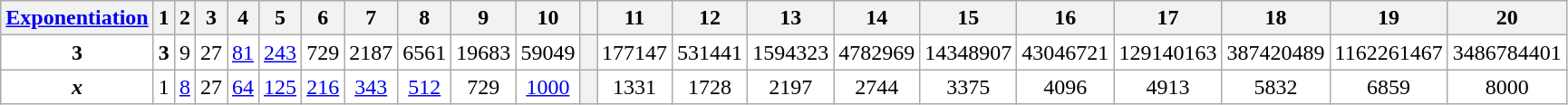<table class="wikitable" style="text-align: center; background: white">
<tr>
<th width="105px"><a href='#'>Exponentiation</a></th>
<th>1</th>
<th>2</th>
<th>3</th>
<th>4</th>
<th>5</th>
<th>6</th>
<th>7</th>
<th>8</th>
<th>9</th>
<th>10</th>
<th width="5px"></th>
<th>11</th>
<th>12</th>
<th>13</th>
<th>14</th>
<th>15</th>
<th>16</th>
<th>17</th>
<th>18</th>
<th>19</th>
<th>20</th>
</tr>
<tr>
<td><strong>3</strong></td>
<td><strong>3</strong></td>
<td>9</td>
<td>27</td>
<td><a href='#'>81</a></td>
<td><a href='#'>243</a></td>
<td>729</td>
<td>2187</td>
<td>6561</td>
<td>19683</td>
<td>59049</td>
<th></th>
<td>177147</td>
<td>531441</td>
<td>1594323</td>
<td>4782969</td>
<td>14348907</td>
<td>43046721</td>
<td>129140163</td>
<td>387420489</td>
<td>1162261467</td>
<td>3486784401</td>
</tr>
<tr>
<td><strong><em>x<em><strong></td>
<td>1</td>
<td><a href='#'>8</a></td>
<td>27</td>
<td><a href='#'>64</a></td>
<td><a href='#'>125</a></td>
<td><a href='#'>216</a></td>
<td><a href='#'>343</a></td>
<td><a href='#'>512</a></td>
<td>729</td>
<td><a href='#'>1000</a></td>
<th></th>
<td>1331</td>
<td>1728</td>
<td>2197</td>
<td>2744</td>
<td>3375</td>
<td>4096</td>
<td>4913</td>
<td>5832</td>
<td>6859</td>
<td>8000</td>
</tr>
</table>
